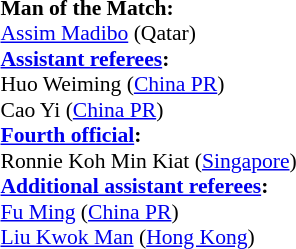<table style="width:100%; font-size:90%;">
<tr>
<td><br><strong>Man of the Match:</strong>
<br><a href='#'>Assim Madibo</a> (Qatar)<br><strong><a href='#'>Assistant referees</a>:</strong>
<br>Huo Weiming (<a href='#'>China PR</a>)
<br>Cao Yi (<a href='#'>China PR</a>)
<br><strong><a href='#'>Fourth official</a>:</strong>
<br>Ronnie Koh Min Kiat (<a href='#'>Singapore</a>)
<br><strong><a href='#'>Additional assistant referees</a>:</strong>
<br><a href='#'>Fu Ming</a> (<a href='#'>China PR</a>)
<br><a href='#'>Liu Kwok Man</a> (<a href='#'>Hong Kong</a>)</td>
</tr>
</table>
